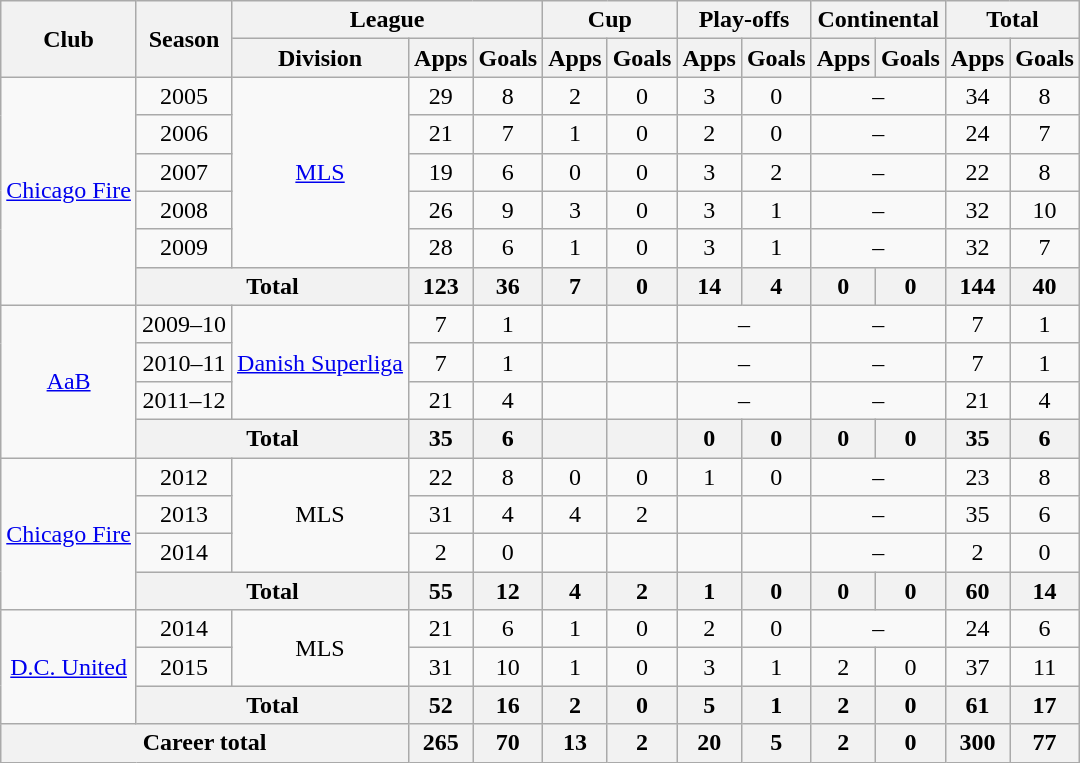<table class="wikitable" style="text-align:center">
<tr>
<th rowspan="2">Club</th>
<th rowspan="2">Season</th>
<th colspan="3">League</th>
<th colspan="2">Cup</th>
<th colspan="2">Play-offs</th>
<th colspan="2">Continental</th>
<th colspan="2">Total</th>
</tr>
<tr>
<th>Division</th>
<th>Apps</th>
<th>Goals</th>
<th>Apps</th>
<th>Goals</th>
<th>Apps</th>
<th>Goals</th>
<th>Apps</th>
<th>Goals</th>
<th>Apps</th>
<th>Goals</th>
</tr>
<tr>
<td rowspan="6"><a href='#'>Chicago Fire</a></td>
<td>2005</td>
<td rowspan="5"><a href='#'>MLS</a></td>
<td>29</td>
<td>8</td>
<td>2</td>
<td>0</td>
<td>3</td>
<td>0</td>
<td colspan="2">–</td>
<td>34</td>
<td>8</td>
</tr>
<tr>
<td>2006</td>
<td>21</td>
<td>7</td>
<td>1</td>
<td>0</td>
<td>2</td>
<td>0</td>
<td colspan="2">–</td>
<td>24</td>
<td>7</td>
</tr>
<tr>
<td>2007</td>
<td>19</td>
<td>6</td>
<td>0</td>
<td>0</td>
<td>3</td>
<td>2</td>
<td colspan="2">–</td>
<td>22</td>
<td>8</td>
</tr>
<tr>
<td>2008</td>
<td>26</td>
<td>9</td>
<td>3</td>
<td>0</td>
<td>3</td>
<td>1</td>
<td colspan="2">–</td>
<td>32</td>
<td>10</td>
</tr>
<tr>
<td>2009</td>
<td>28</td>
<td>6</td>
<td>1</td>
<td>0</td>
<td>3</td>
<td>1</td>
<td colspan="2">–</td>
<td>32</td>
<td>7</td>
</tr>
<tr>
<th colspan="2">Total</th>
<th>123</th>
<th>36</th>
<th>7</th>
<th>0</th>
<th>14</th>
<th>4</th>
<th>0</th>
<th>0</th>
<th>144</th>
<th>40</th>
</tr>
<tr>
<td rowspan="4"><a href='#'>AaB</a></td>
<td>2009–10</td>
<td rowspan="3"><a href='#'>Danish Superliga</a></td>
<td>7</td>
<td>1</td>
<td></td>
<td></td>
<td colspan="2">–</td>
<td colspan="2">–</td>
<td>7</td>
<td>1</td>
</tr>
<tr>
<td>2010–11</td>
<td>7</td>
<td>1</td>
<td></td>
<td></td>
<td colspan="2">–</td>
<td colspan="2">–</td>
<td>7</td>
<td>1</td>
</tr>
<tr>
<td>2011–12</td>
<td>21</td>
<td>4</td>
<td></td>
<td></td>
<td colspan="2">–</td>
<td colspan="2">–</td>
<td>21</td>
<td>4</td>
</tr>
<tr>
<th colspan="2">Total</th>
<th>35</th>
<th>6</th>
<th></th>
<th></th>
<th>0</th>
<th>0</th>
<th>0</th>
<th>0</th>
<th>35</th>
<th>6</th>
</tr>
<tr>
<td rowspan="4"><a href='#'>Chicago Fire</a></td>
<td>2012</td>
<td rowspan="3">MLS</td>
<td>22</td>
<td>8</td>
<td>0</td>
<td>0</td>
<td>1</td>
<td>0</td>
<td colspan="2">–</td>
<td>23</td>
<td>8</td>
</tr>
<tr>
<td>2013</td>
<td>31</td>
<td>4</td>
<td>4</td>
<td>2</td>
<td></td>
<td></td>
<td colspan="2">–</td>
<td>35</td>
<td>6</td>
</tr>
<tr>
<td>2014</td>
<td>2</td>
<td>0</td>
<td></td>
<td></td>
<td></td>
<td></td>
<td colspan="2">–</td>
<td>2</td>
<td>0</td>
</tr>
<tr>
<th colspan="2">Total</th>
<th>55</th>
<th>12</th>
<th>4</th>
<th>2</th>
<th>1</th>
<th>0</th>
<th>0</th>
<th>0</th>
<th>60</th>
<th>14</th>
</tr>
<tr>
<td rowspan="3"><a href='#'>D.C. United</a></td>
<td>2014</td>
<td rowspan="2">MLS</td>
<td>21</td>
<td>6</td>
<td>1</td>
<td>0</td>
<td>2</td>
<td>0</td>
<td colspan="2">–</td>
<td>24</td>
<td>6</td>
</tr>
<tr>
<td>2015</td>
<td>31</td>
<td>10</td>
<td>1</td>
<td>0</td>
<td>3</td>
<td>1</td>
<td>2</td>
<td>0</td>
<td>37</td>
<td>11</td>
</tr>
<tr>
<th colspan="2">Total</th>
<th>52</th>
<th>16</th>
<th>2</th>
<th>0</th>
<th>5</th>
<th>1</th>
<th>2</th>
<th>0</th>
<th>61</th>
<th>17</th>
</tr>
<tr>
<th colspan="3">Career total</th>
<th>265</th>
<th>70</th>
<th>13</th>
<th>2</th>
<th>20</th>
<th>5</th>
<th>2</th>
<th>0</th>
<th>300</th>
<th>77</th>
</tr>
</table>
